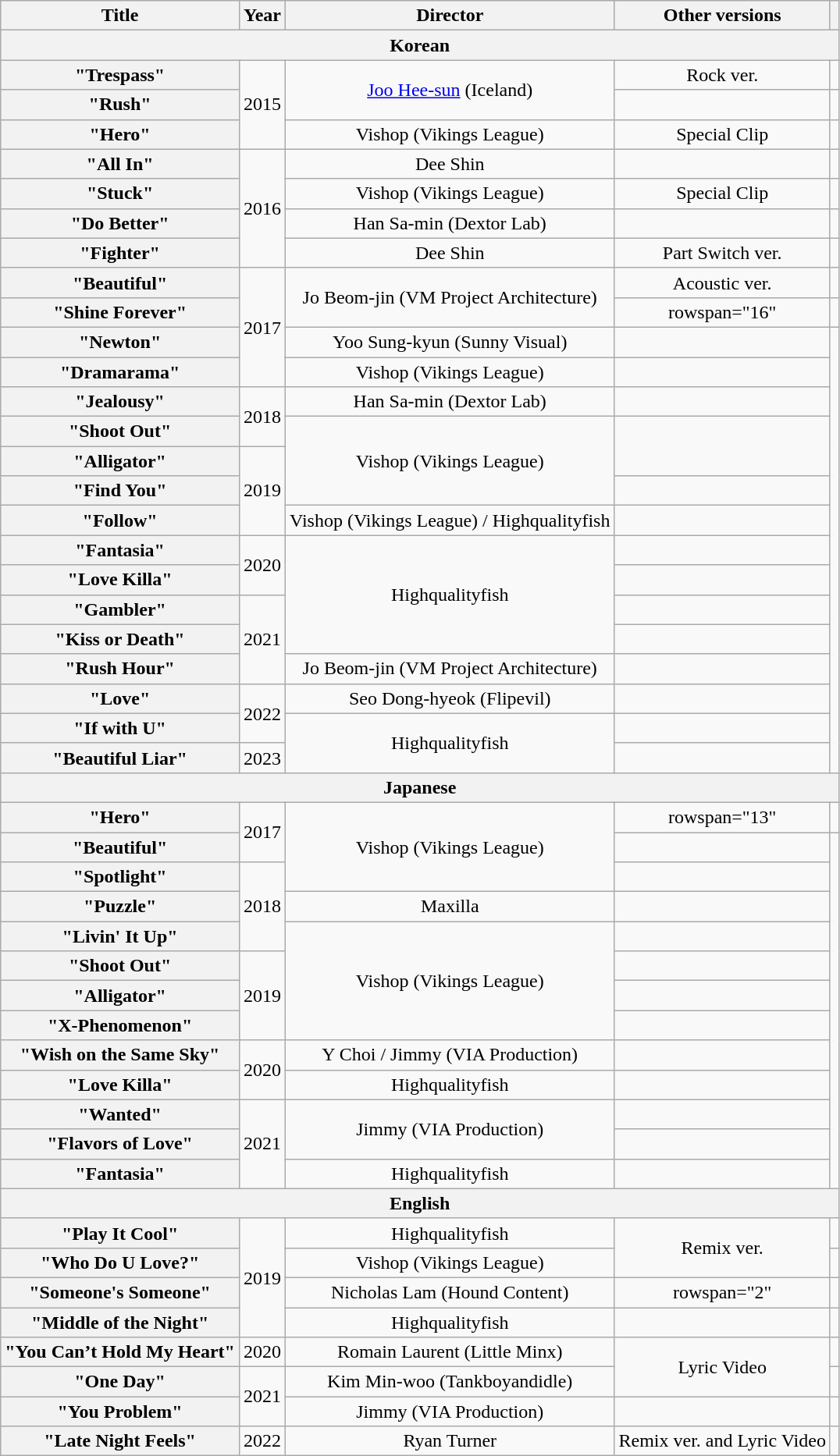<table class="wikitable plainrowheaders" style="text-align:center;">
<tr>
<th scope="col">Title</th>
<th scope="col">Year</th>
<th scope="col">Director</th>
<th scope="col">Other versions</th>
<th scope="col" class="unsortable"></th>
</tr>
<tr>
<th colspan="5">Korean</th>
</tr>
<tr>
<th scope="row">"Trespass"</th>
<td rowspan="3">2015</td>
<td rowspan="2"><a href='#'>Joo Hee-sun</a> (Iceland)</td>
<td>Rock ver.</td>
<td></td>
</tr>
<tr>
<th scope="row">"Rush"</th>
<td></td>
<td></td>
</tr>
<tr>
<th scope="row">"Hero"</th>
<td>Vishop (Vikings League)</td>
<td>Special Clip</td>
<td></td>
</tr>
<tr>
<th scope="row">"All In"</th>
<td rowspan="4">2016</td>
<td>Dee Shin</td>
<td></td>
<td></td>
</tr>
<tr>
<th scope="row">"Stuck"</th>
<td>Vishop (Vikings League)</td>
<td>Special Clip</td>
<td></td>
</tr>
<tr>
<th scope="row">"Do Better"</th>
<td>Han Sa-min (Dextor Lab)</td>
<td></td>
<td></td>
</tr>
<tr>
<th scope="row">"Fighter"</th>
<td>Dee Shin</td>
<td>Part Switch ver.</td>
<td></td>
</tr>
<tr>
<th scope="row">"Beautiful"</th>
<td rowspan="4">2017</td>
<td rowspan="2">Jo Beom-jin (VM Project Architecture)</td>
<td>Acoustic ver.</td>
<td></td>
</tr>
<tr>
<th scope="row">"Shine Forever"</th>
<td>rowspan="16" </td>
<td></td>
</tr>
<tr>
<th scope="row">"Newton"</th>
<td>Yoo Sung-kyun (Sunny Visual)</td>
<td></td>
</tr>
<tr>
<th scope="row">"Dramarama"</th>
<td>Vishop (Vikings League)</td>
<td></td>
</tr>
<tr>
<th scope="row">"Jealousy"</th>
<td rowspan="2">2018</td>
<td>Han Sa-min (Dextor Lab)</td>
<td></td>
</tr>
<tr>
<th scope="row">"Shoot Out"</th>
<td rowspan="3">Vishop (Vikings League)</td>
<td rowspan="2"></td>
</tr>
<tr>
<th scope="row">"Alligator"</th>
<td rowspan="3">2019</td>
</tr>
<tr>
<th scope="row">"Find You"</th>
<td></td>
</tr>
<tr>
<th scope="row">"Follow"</th>
<td>Vishop (Vikings League) / Highqualityfish</td>
<td></td>
</tr>
<tr>
<th scope="row">"Fantasia"</th>
<td rowspan="2">2020</td>
<td rowspan="4">Highqualityfish</td>
<td></td>
</tr>
<tr>
<th scope="row">"Love Killa"</th>
<td></td>
</tr>
<tr>
<th scope="row">"Gambler"</th>
<td rowspan="3">2021</td>
<td></td>
</tr>
<tr>
<th scope="row">"Kiss or Death"</th>
<td></td>
</tr>
<tr>
<th scope="row">"Rush Hour"</th>
<td>Jo Beom-jin (VM Project Architecture)</td>
<td></td>
</tr>
<tr>
<th scope="row">"Love"</th>
<td rowspan="2">2022</td>
<td>Seo Dong-hyeok (Flipevil)</td>
<td></td>
</tr>
<tr>
<th scope="row">"If with U"</th>
<td rowspan="2">Highqualityfish</td>
<td></td>
</tr>
<tr>
<th scope="row">"Beautiful Liar"</th>
<td>2023</td>
<td></td>
</tr>
<tr>
<th colspan="5">Japanese</th>
</tr>
<tr>
<th scope="row">"Hero"</th>
<td rowspan="2">2017</td>
<td rowspan="3">Vishop (Vikings League)</td>
<td>rowspan="13"  </td>
<td></td>
</tr>
<tr>
<th scope="row">"Beautiful"</th>
<td></td>
</tr>
<tr>
<th scope="row">"Spotlight"</th>
<td rowspan="3">2018</td>
<td></td>
</tr>
<tr>
<th scope="row">"Puzzle"</th>
<td>Maxilla</td>
<td></td>
</tr>
<tr>
<th scope="row">"Livin' It Up"</th>
<td rowspan="4">Vishop (Vikings League)</td>
<td></td>
</tr>
<tr>
<th scope="row">"Shoot Out"</th>
<td rowspan="3">2019</td>
<td></td>
</tr>
<tr>
<th scope="row">"Alligator"</th>
<td></td>
</tr>
<tr>
<th scope="row">"X-Phenomenon"</th>
<td></td>
</tr>
<tr>
<th scope="row">"Wish on the Same Sky"</th>
<td rowspan="2">2020</td>
<td>Y Choi / Jimmy (VIA Production)</td>
<td></td>
</tr>
<tr>
<th scope="row">"Love Killa"</th>
<td>Highqualityfish</td>
<td></td>
</tr>
<tr>
<th scope="row">"Wanted"</th>
<td rowspan="3">2021</td>
<td rowspan="2">Jimmy (VIA Production)</td>
<td></td>
</tr>
<tr>
<th scope="row">"Flavors of Love"</th>
<td></td>
</tr>
<tr>
<th scope="row">"Fantasia"</th>
<td>Highqualityfish</td>
<td></td>
</tr>
<tr>
<th colspan="5">English</th>
</tr>
<tr>
<th scope="row">"Play It Cool"</th>
<td rowspan="4">2019</td>
<td>Highqualityfish</td>
<td rowspan="2">Remix ver.</td>
<td></td>
</tr>
<tr>
<th scope="row">"Who Do U Love?"</th>
<td>Vishop (Vikings League)</td>
<td></td>
</tr>
<tr>
<th scope="row">"Someone's Someone"</th>
<td>Nicholas Lam (Hound Content)</td>
<td>rowspan="2" </td>
<td></td>
</tr>
<tr>
<th scope="row">"Middle of the Night"</th>
<td>Highqualityfish</td>
<td></td>
</tr>
<tr>
<th scope="row">"You Can’t Hold My Heart"</th>
<td>2020</td>
<td>Romain Laurent (Little Minx)</td>
<td rowspan="2">Lyric Video</td>
<td></td>
</tr>
<tr>
<th scope="row">"One Day"</th>
<td rowspan="2">2021</td>
<td>Kim Min-woo (Tankboyandidle)</td>
<td></td>
</tr>
<tr>
<th scope="row">"You Problem"</th>
<td>Jimmy (VIA Production)</td>
<td></td>
<td></td>
</tr>
<tr>
<th scope="row">"Late Night Feels"</th>
<td>2022</td>
<td>Ryan Turner</td>
<td>Remix ver. and Lyric Video</td>
<td></td>
</tr>
</table>
